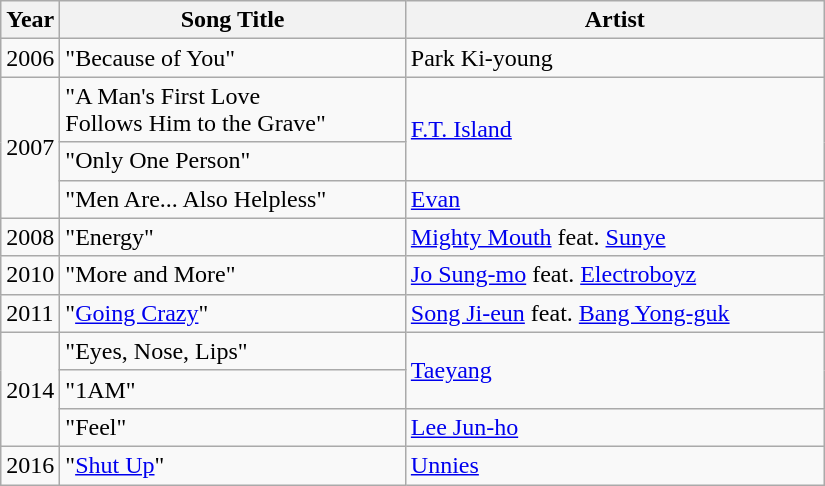<table class="wikitable sortable" width="550">
<tr>
<th width=10>Year</th>
<th>Song Title</th>
<th>Artist</th>
</tr>
<tr>
<td>2006</td>
<td>"Because of You"</td>
<td>Park Ki-young</td>
</tr>
<tr>
<td rowspan=3>2007</td>
<td>"A Man's First Love <br> Follows Him to the Grave"</td>
<td rowspan=2><a href='#'>F.T. Island</a></td>
</tr>
<tr>
<td>"Only One Person"</td>
</tr>
<tr>
<td>"Men Are... Also Helpless"</td>
<td><a href='#'>Evan</a></td>
</tr>
<tr>
<td>2008</td>
<td>"Energy"</td>
<td><a href='#'>Mighty Mouth</a> feat. <a href='#'>Sunye</a></td>
</tr>
<tr>
<td>2010</td>
<td>"More and More"</td>
<td><a href='#'>Jo Sung-mo</a> feat. <a href='#'>Electroboyz</a></td>
</tr>
<tr>
<td>2011</td>
<td>"<a href='#'>Going Crazy</a>"</td>
<td><a href='#'>Song Ji-eun</a> feat. <a href='#'>Bang Yong-guk</a></td>
</tr>
<tr>
<td rowspan=3>2014</td>
<td>"Eyes, Nose, Lips"</td>
<td rowspan=2><a href='#'>Taeyang</a></td>
</tr>
<tr>
<td>"1AM"</td>
</tr>
<tr>
<td>"Feel"</td>
<td><a href='#'>Lee Jun-ho</a></td>
</tr>
<tr>
<td>2016</td>
<td>"<a href='#'>Shut Up</a>"</td>
<td><a href='#'>Unnies</a></td>
</tr>
</table>
